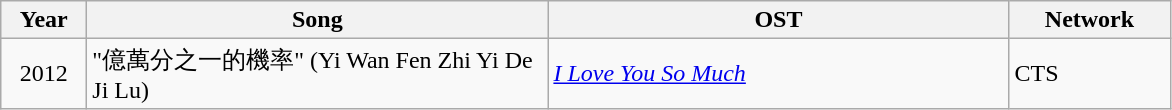<table class="wikitable">
<tr>
<th style="width:50px;">Year</th>
<th style="width:300px;">Song</th>
<th style="width:300px;">OST</th>
<th style="width:100px;">Network</th>
</tr>
<tr>
<td rowspan="1" style="text-align:center">2012</td>
<td>"億萬分之一的機率" (Yi Wan Fen Zhi Yi De Ji Lu)</td>
<td><em><a href='#'>I Love You So Much</a></em></td>
<td>CTS</td>
</tr>
</table>
